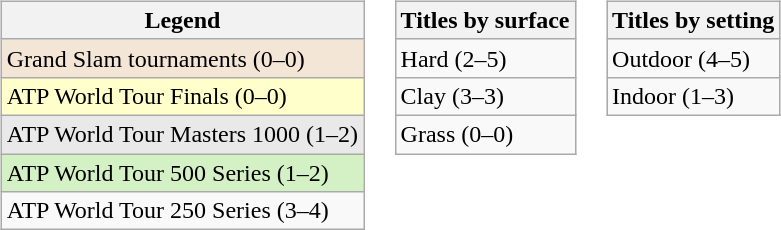<table>
<tr valign="top">
<td><br><table class="wikitable">
<tr>
<th>Legend</th>
</tr>
<tr style="background:#f3e6d7;">
<td>Grand Slam tournaments (0–0)</td>
</tr>
<tr style="background:#ffffcc;">
<td>ATP World Tour Finals (0–0)</td>
</tr>
<tr style="background:#e9e9e9;">
<td>ATP World Tour Masters 1000 (1–2)</td>
</tr>
<tr style="background:#d4f1c5;">
<td>ATP World Tour 500 Series (1–2)</td>
</tr>
<tr>
<td>ATP World Tour 250 Series (3–4)</td>
</tr>
</table>
</td>
<td><br><table class="wikitable">
<tr>
<th>Titles by surface</th>
</tr>
<tr>
<td>Hard (2–5)</td>
</tr>
<tr>
<td>Clay (3–3)</td>
</tr>
<tr>
<td>Grass (0–0)</td>
</tr>
</table>
</td>
<td><br><table class="wikitable">
<tr>
<th>Titles by setting</th>
</tr>
<tr>
<td>Outdoor (4–5)</td>
</tr>
<tr>
<td>Indoor (1–3)</td>
</tr>
</table>
</td>
</tr>
</table>
